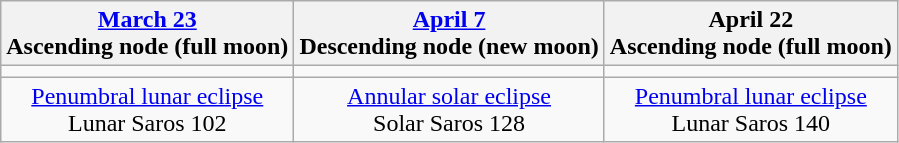<table class="wikitable">
<tr>
<th><a href='#'>March 23</a><br>Ascending node (full moon)</th>
<th><a href='#'>April 7</a><br>Descending node (new moon)</th>
<th>April 22<br>Ascending node (full moon)</th>
</tr>
<tr>
<td></td>
<td></td>
<td></td>
</tr>
<tr align=center>
<td><a href='#'>Penumbral lunar eclipse</a><br>Lunar Saros 102</td>
<td><a href='#'>Annular solar eclipse</a><br>Solar Saros 128</td>
<td><a href='#'>Penumbral lunar eclipse</a><br>Lunar Saros 140</td>
</tr>
</table>
